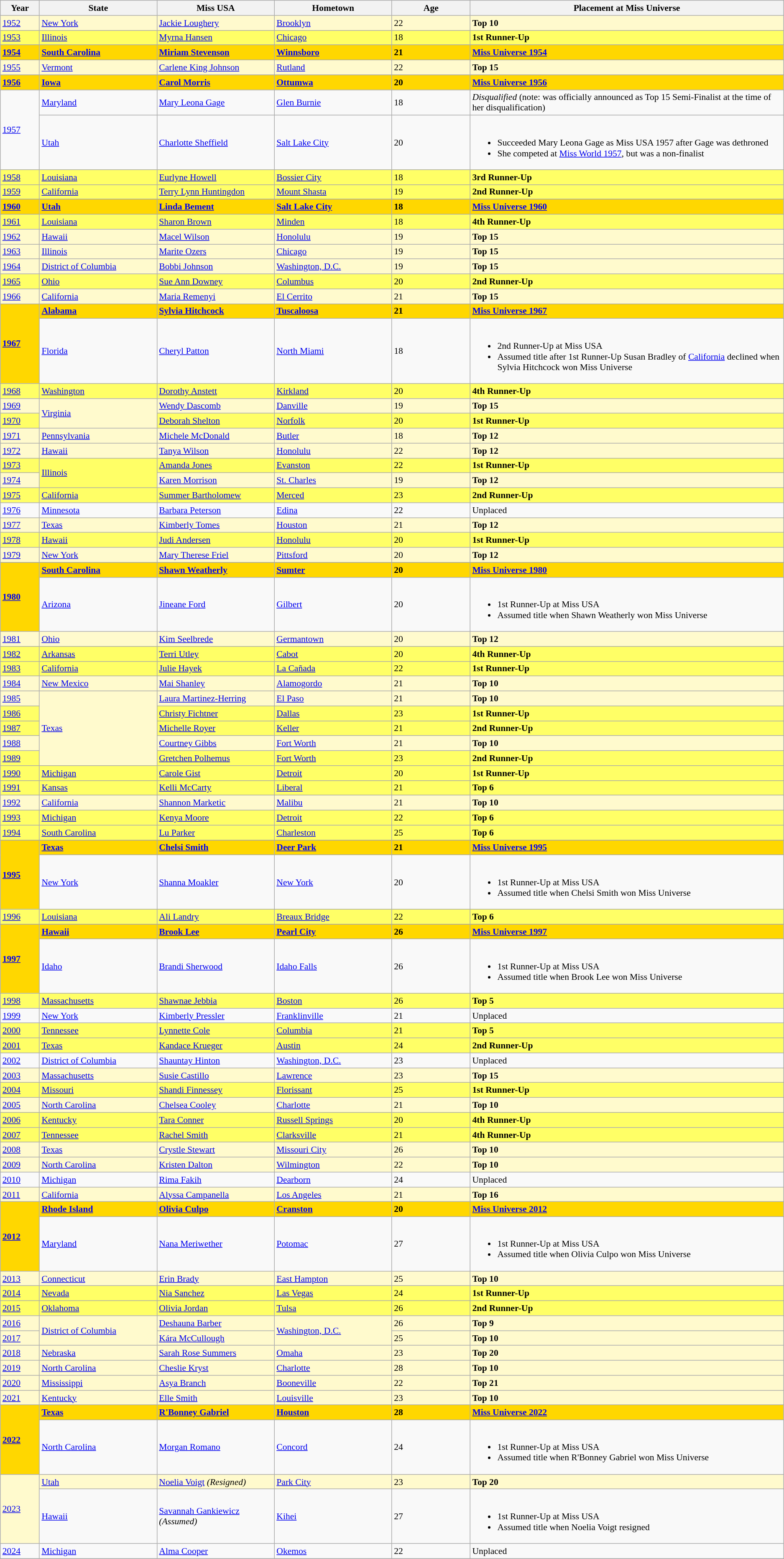<table class="wikitable sortable" style="font-size: 90%;">
<tr>
<th width=5%>Year</th>
<th width="15%">State</th>
<th width=15%>Miss USA</th>
<th width=15%>Hometown</th>
<th width=10%>Age</th>
<th>Placement at Miss Universe</th>
</tr>
<tr style="background:#FFFACD;">
<td><a href='#'>1952</a></td>
<td> <a href='#'>New York</a></td>
<td><a href='#'>Jackie Loughery</a></td>
<td><a href='#'>Brooklyn</a></td>
<td>22</td>
<td><strong>Top 10</strong></td>
</tr>
<tr style="background:#FFFF66;">
<td><a href='#'>1953</a></td>
<td> <a href='#'>Illinois</a></td>
<td><a href='#'>Myrna Hansen</a></td>
<td><a href='#'>Chicago</a></td>
<td>18</td>
<td><strong>1st Runner-Up</strong></td>
</tr>
<tr>
</tr>
<tr style="background-color:gold; font-weight: bold">
<td><a href='#'>1954</a></td>
<td> <a href='#'>South Carolina</a></td>
<td><a href='#'>Miriam Stevenson</a></td>
<td><a href='#'>Winnsboro</a></td>
<td>21</td>
<td><a href='#'>Miss Universe 1954</a></td>
</tr>
<tr style="background:#FFFACD;">
<td><a href='#'>1955</a></td>
<td> <a href='#'>Vermont</a></td>
<td><a href='#'>Carlene King Johnson</a></td>
<td><a href='#'>Rutland</a></td>
<td>22</td>
<td><strong>Top 15</strong></td>
</tr>
<tr>
</tr>
<tr style="background-color:gold; font-weight: bold">
<td><a href='#'>1956</a></td>
<td> <a href='#'>Iowa</a></td>
<td><a href='#'>Carol Morris</a></td>
<td><a href='#'>Ottumwa</a></td>
<td>20</td>
<td><a href='#'>Miss Universe 1956</a></td>
</tr>
<tr>
<td rowspan=2><a href='#'>1957</a></td>
<td> <a href='#'>Maryland</a></td>
<td><a href='#'>Mary Leona Gage</a></td>
<td><a href='#'>Glen Burnie</a></td>
<td>18</td>
<td><em>Disqualified</em> (note: was officially announced as Top 15 Semi-Finalist at the time of her disqualification)</td>
</tr>
<tr>
<td> <a href='#'>Utah</a></td>
<td><a href='#'>Charlotte Sheffield</a></td>
<td><a href='#'>Salt Lake City</a></td>
<td>20</td>
<td><br><ul><li>Succeeded Mary Leona Gage as Miss USA 1957 after Gage was dethroned</li><li>She competed at <a href='#'>Miss World 1957</a>, but was a non-finalist</li></ul></td>
</tr>
<tr style="background:#FFFF66;">
<td><a href='#'>1958</a></td>
<td> <a href='#'>Louisiana</a></td>
<td><a href='#'>Eurlyne Howell</a></td>
<td><a href='#'>Bossier City</a></td>
<td>18</td>
<td><strong>3rd Runner-Up</strong></td>
</tr>
<tr style="background:#FFFF66;">
<td><a href='#'>1959</a></td>
<td> <a href='#'>California</a></td>
<td><a href='#'>Terry Lynn Huntingdon</a></td>
<td><a href='#'>Mount Shasta</a></td>
<td>19</td>
<td><strong>2nd Runner-Up</strong></td>
</tr>
<tr>
</tr>
<tr style="background-color:gold; font-weight: bold">
<td><a href='#'>1960</a></td>
<td> <a href='#'>Utah</a></td>
<td><a href='#'>Linda Bement</a></td>
<td><a href='#'>Salt Lake City</a></td>
<td>18</td>
<td><a href='#'>Miss Universe 1960</a></td>
</tr>
<tr style="background:#FFFF66;">
<td><a href='#'>1961</a></td>
<td> <a href='#'>Louisiana</a></td>
<td><a href='#'>Sharon Brown</a></td>
<td><a href='#'>Minden</a></td>
<td>18</td>
<td><strong>4th Runner-Up</strong></td>
</tr>
<tr style="background:#FFFACD;">
<td><a href='#'>1962</a></td>
<td> <a href='#'>Hawaii</a></td>
<td><a href='#'>Macel Wilson</a></td>
<td><a href='#'>Honolulu</a></td>
<td>19</td>
<td><strong>Top 15</strong></td>
</tr>
<tr style="background:#FFFACD;">
<td><a href='#'>1963</a></td>
<td> <a href='#'>Illinois</a></td>
<td><a href='#'>Marite Ozers</a></td>
<td><a href='#'>Chicago</a></td>
<td>19</td>
<td><strong>Top 15</strong></td>
</tr>
<tr style="background:#FFFACD;">
<td><a href='#'>1964</a></td>
<td> <a href='#'>District of Columbia</a></td>
<td><a href='#'>Bobbi Johnson</a></td>
<td><a href='#'>Washington, D.C.</a></td>
<td>19</td>
<td><strong>Top 15</strong></td>
</tr>
<tr style="background:#FFFF66;">
<td><a href='#'>1965</a></td>
<td> <a href='#'>Ohio</a></td>
<td><a href='#'>Sue Ann Downey</a></td>
<td><a href='#'>Columbus</a></td>
<td>20</td>
<td><strong>2nd Runner-Up</strong></td>
</tr>
<tr style="background-color:#FFFACD;">
<td><a href='#'>1966</a></td>
<td> <a href='#'>California</a></td>
<td><a href='#'>Maria Remenyi</a></td>
<td><a href='#'>El Cerrito</a></td>
<td>21</td>
<td><strong>Top 15</strong></td>
</tr>
<tr style="background-color:gold; font-weight: bold">
<td rowspan=2><a href='#'>1967</a></td>
<td> <a href='#'>Alabama</a></td>
<td><a href='#'>Sylvia Hitchcock</a></td>
<td><a href='#'>Tuscaloosa</a></td>
<td>21</td>
<td><a href='#'>Miss Universe 1967</a></td>
</tr>
<tr>
<td> <a href='#'>Florida</a></td>
<td><a href='#'>Cheryl Patton</a></td>
<td><a href='#'>North Miami</a></td>
<td>18</td>
<td><br><ul><li>2nd Runner-Up at Miss USA</li><li>Assumed title after 1st Runner-Up Susan Bradley of <a href='#'>California</a> declined when Sylvia Hitchcock won Miss Universe</li></ul></td>
</tr>
<tr style="background:#FFFF66;">
<td><a href='#'>1968</a></td>
<td> <a href='#'>Washington</a></td>
<td><a href='#'>Dorothy Anstett</a></td>
<td><a href='#'>Kirkland</a></td>
<td>20</td>
<td><strong>4th Runner-Up</strong></td>
</tr>
<tr style="background:#FFFACD;">
<td><a href='#'>1969</a></td>
<td rowspan="2"> <a href='#'>Virginia</a></td>
<td><a href='#'>Wendy Dascomb</a></td>
<td><a href='#'>Danville</a></td>
<td>19</td>
<td><strong>Top 15</strong></td>
</tr>
<tr style="background:#FFFF66;">
<td><a href='#'>1970</a></td>
<td><a href='#'>Deborah Shelton</a></td>
<td><a href='#'>Norfolk</a></td>
<td>20</td>
<td><strong>1st Runner-Up</strong></td>
</tr>
<tr style="background:#FFFACD;">
<td><a href='#'>1971</a></td>
<td> <a href='#'>Pennsylvania</a></td>
<td><a href='#'>Michele McDonald</a></td>
<td><a href='#'>Butler</a></td>
<td>18</td>
<td><strong>Top 12</strong></td>
</tr>
<tr style="background:#FFFACD;">
<td><a href='#'>1972</a></td>
<td> <a href='#'>Hawaii</a></td>
<td><a href='#'>Tanya Wilson</a></td>
<td><a href='#'>Honolulu</a></td>
<td>22</td>
<td><strong>Top 12</strong></td>
</tr>
<tr style="background:#FFFF66;">
<td><a href='#'>1973</a></td>
<td rowspan="2"> <a href='#'>Illinois</a></td>
<td><a href='#'>Amanda Jones</a></td>
<td><a href='#'>Evanston</a></td>
<td>22</td>
<td><strong>1st Runner-Up</strong></td>
</tr>
<tr style="background:#FFFACD;">
<td><a href='#'>1974</a></td>
<td><a href='#'>Karen Morrison</a></td>
<td><a href='#'>St. Charles</a></td>
<td>19</td>
<td><strong>Top 12</strong></td>
</tr>
<tr style="background:#FFFF66;">
<td><a href='#'>1975</a></td>
<td> <a href='#'>California</a></td>
<td><a href='#'>Summer Bartholomew</a></td>
<td><a href='#'>Merced</a></td>
<td>23</td>
<td><strong>2nd Runner-Up</strong></td>
</tr>
<tr>
<td><a href='#'>1976</a></td>
<td> <a href='#'>Minnesota</a></td>
<td><a href='#'>Barbara Peterson</a></td>
<td><a href='#'>Edina</a></td>
<td>22</td>
<td>Unplaced</td>
</tr>
<tr style="background:#FFFACD;">
<td><a href='#'>1977</a></td>
<td> <a href='#'>Texas</a></td>
<td><a href='#'>Kimberly Tomes</a></td>
<td><a href='#'>Houston</a></td>
<td>21</td>
<td><strong>Top 12</strong></td>
</tr>
<tr style="background:#FFFF66;">
<td><a href='#'>1978</a></td>
<td> <a href='#'>Hawaii</a></td>
<td><a href='#'>Judi Andersen</a></td>
<td><a href='#'>Honolulu</a></td>
<td>20</td>
<td><strong>1st Runner-Up</strong></td>
</tr>
<tr style="background:#FFFACD;">
<td><a href='#'>1979</a></td>
<td> <a href='#'>New York</a></td>
<td><a href='#'>Mary Therese Friel</a></td>
<td><a href='#'>Pittsford</a></td>
<td>20</td>
<td><strong>Top 12</strong></td>
</tr>
<tr>
</tr>
<tr style="background-color:gold; font-weight: bold">
<td rowspan=2><a href='#'>1980</a></td>
<td> <a href='#'>South Carolina</a></td>
<td><a href='#'>Shawn Weatherly</a></td>
<td><a href='#'>Sumter</a></td>
<td>20</td>
<td><a href='#'>Miss Universe 1980</a></td>
</tr>
<tr>
<td> <a href='#'>Arizona</a></td>
<td><a href='#'>Jineane Ford</a></td>
<td><a href='#'>Gilbert</a></td>
<td>20</td>
<td><br><ul><li>1st Runner-Up at Miss USA</li><li>Assumed title when Shawn Weatherly won Miss Universe</li></ul></td>
</tr>
<tr style="background:#FFFACD;">
<td><a href='#'>1981</a></td>
<td> <a href='#'>Ohio</a></td>
<td><a href='#'>Kim Seelbrede</a></td>
<td><a href='#'>Germantown</a></td>
<td>20</td>
<td><strong>Top 12</strong></td>
</tr>
<tr style="background:#FFFF66;">
<td><a href='#'>1982</a></td>
<td> <a href='#'>Arkansas</a></td>
<td><a href='#'>Terri Utley</a></td>
<td><a href='#'>Cabot</a></td>
<td>20</td>
<td><strong>4th Runner-Up</strong></td>
</tr>
<tr style="background:#FFFF66;">
<td><a href='#'>1983</a></td>
<td> <a href='#'>California</a></td>
<td><a href='#'>Julie Hayek</a></td>
<td><a href='#'>La Cañada</a></td>
<td>22</td>
<td><strong>1st Runner-Up</strong></td>
</tr>
<tr style="background:#FFFACD;">
<td><a href='#'>1984</a></td>
<td> <a href='#'>New Mexico</a></td>
<td><a href='#'>Mai Shanley</a></td>
<td><a href='#'>Alamogordo</a></td>
<td>21</td>
<td><strong>Top 10</strong></td>
</tr>
<tr style="background:#FFFACD;">
<td><a href='#'>1985</a></td>
<td rowspan="5"> <a href='#'>Texas</a></td>
<td><a href='#'>Laura Martinez-Herring</a></td>
<td><a href='#'>El Paso</a></td>
<td>21</td>
<td><strong>Top 10</strong></td>
</tr>
<tr style="background:#FFFF66;">
<td><a href='#'>1986</a></td>
<td><a href='#'>Christy Fichtner</a></td>
<td><a href='#'>Dallas</a></td>
<td>23</td>
<td><strong>1st Runner-Up</strong></td>
</tr>
<tr style="background:#FFFF66;">
<td><a href='#'>1987</a></td>
<td><a href='#'>Michelle Royer</a></td>
<td><a href='#'>Keller</a></td>
<td>21</td>
<td><strong>2nd Runner-Up</strong></td>
</tr>
<tr style="background:#FFFACD;">
<td><a href='#'>1988</a></td>
<td><a href='#'>Courtney Gibbs</a></td>
<td><a href='#'>Fort Worth</a></td>
<td>21</td>
<td><strong>Top 10</strong></td>
</tr>
<tr style="background:#FFFF66;">
<td><a href='#'>1989</a></td>
<td><a href='#'>Gretchen Polhemus</a></td>
<td><a href='#'>Fort Worth</a></td>
<td>23</td>
<td><strong>2nd Runner-Up</strong></td>
</tr>
<tr style="background:#FFFF66;">
<td><a href='#'>1990</a></td>
<td> <a href='#'>Michigan</a></td>
<td><a href='#'>Carole Gist</a></td>
<td><a href='#'>Detroit</a></td>
<td>20</td>
<td><strong>1st Runner-Up</strong></td>
</tr>
<tr style="background:#FFFF66;">
<td><a href='#'>1991</a></td>
<td> <a href='#'>Kansas</a></td>
<td><a href='#'>Kelli McCarty</a></td>
<td><a href='#'>Liberal</a></td>
<td>21</td>
<td><strong>Top 6</strong></td>
</tr>
<tr style="background:#FFFACD;">
<td><a href='#'>1992</a></td>
<td> <a href='#'>California</a></td>
<td><a href='#'>Shannon Marketic</a></td>
<td><a href='#'>Malibu</a></td>
<td>21</td>
<td><strong>Top 10</strong></td>
</tr>
<tr style="background:#FFFF66;">
<td><a href='#'>1993</a></td>
<td> <a href='#'>Michigan</a></td>
<td><a href='#'>Kenya Moore</a></td>
<td><a href='#'>Detroit</a></td>
<td>22</td>
<td><strong>Top 6</strong></td>
</tr>
<tr style="background:#FFFF66;">
<td><a href='#'>1994</a></td>
<td> <a href='#'>South Carolina</a></td>
<td><a href='#'>Lu Parker</a></td>
<td><a href='#'>Charleston</a></td>
<td>25</td>
<td><strong>Top 6</strong></td>
</tr>
<tr>
</tr>
<tr style="background-color:gold; font-weight: bold">
<td rowspan=2><a href='#'>1995</a></td>
<td> <a href='#'>Texas</a></td>
<td><a href='#'>Chelsi Smith</a></td>
<td><a href='#'>Deer Park</a></td>
<td>21</td>
<td><a href='#'>Miss Universe 1995</a></td>
</tr>
<tr>
<td> <a href='#'>New York</a></td>
<td><a href='#'>Shanna Moakler</a></td>
<td><a href='#'>New York</a></td>
<td>20</td>
<td><br><ul><li>1st Runner-Up at Miss USA</li><li>Assumed title when Chelsi Smith won Miss Universe</li></ul></td>
</tr>
<tr style="background:#FFFF66;">
<td><a href='#'>1996</a></td>
<td> <a href='#'>Louisiana</a></td>
<td><a href='#'>Ali Landry</a></td>
<td><a href='#'>Breaux Bridge</a></td>
<td>22</td>
<td><strong>Top 6</strong></td>
</tr>
<tr>
</tr>
<tr style="background-color:gold; font-weight: bold">
<td rowspan=2><a href='#'>1997</a></td>
<td> <a href='#'>Hawaii</a></td>
<td><a href='#'>Brook Lee</a></td>
<td><a href='#'>Pearl City</a></td>
<td>26</td>
<td><a href='#'>Miss Universe 1997</a></td>
</tr>
<tr>
<td> <a href='#'>Idaho</a></td>
<td><a href='#'>Brandi Sherwood</a></td>
<td><a href='#'>Idaho Falls</a></td>
<td>26</td>
<td><br><ul><li>1st Runner-Up at Miss USA</li><li>Assumed title when Brook Lee won Miss Universe</li></ul></td>
</tr>
<tr style="background:#FFFF66;">
<td><a href='#'>1998</a></td>
<td> <a href='#'>Massachusetts</a></td>
<td><a href='#'>Shawnae Jebbia</a></td>
<td><a href='#'>Boston</a></td>
<td>26</td>
<td><strong>Top 5</strong></td>
</tr>
<tr>
<td><a href='#'>1999</a></td>
<td> <a href='#'>New York</a></td>
<td><a href='#'>Kimberly Pressler</a></td>
<td><a href='#'>Franklinville</a></td>
<td>21</td>
<td>Unplaced</td>
</tr>
<tr style="background:#FFFF66;">
<td><a href='#'>2000</a></td>
<td> <a href='#'>Tennessee</a></td>
<td><a href='#'>Lynnette Cole</a></td>
<td><a href='#'>Columbia</a></td>
<td>21</td>
<td><strong>Top 5</strong></td>
</tr>
<tr style="background:#FFFF66;">
<td><a href='#'>2001</a></td>
<td> <a href='#'>Texas</a></td>
<td><a href='#'>Kandace Krueger</a></td>
<td><a href='#'>Austin</a></td>
<td>24</td>
<td><strong>2nd Runner-Up</strong></td>
</tr>
<tr>
<td><a href='#'>2002</a></td>
<td> <a href='#'>District of Columbia</a></td>
<td><a href='#'>Shauntay Hinton</a></td>
<td><a href='#'>Washington, D.C.</a></td>
<td>23</td>
<td>Unplaced</td>
</tr>
<tr style="background:#FFFACD;">
<td><a href='#'>2003</a></td>
<td> <a href='#'>Massachusetts</a></td>
<td><a href='#'>Susie Castillo</a></td>
<td><a href='#'>Lawrence</a></td>
<td>23</td>
<td><strong>Top 15</strong></td>
</tr>
<tr style="background:#FFFF66;">
<td><a href='#'>2004</a></td>
<td> <a href='#'>Missouri</a></td>
<td><a href='#'>Shandi Finnessey</a></td>
<td><a href='#'>Florissant</a></td>
<td>25</td>
<td><strong>1st Runner-Up</strong></td>
</tr>
<tr style="background:#FFFACD;">
<td><a href='#'>2005</a></td>
<td> <a href='#'>North Carolina</a></td>
<td><a href='#'>Chelsea Cooley</a></td>
<td><a href='#'>Charlotte</a></td>
<td>21</td>
<td><strong>Top 10</strong></td>
</tr>
<tr style="background:#FFFF66;">
<td><a href='#'>2006</a></td>
<td> <a href='#'>Kentucky</a></td>
<td><a href='#'>Tara Conner</a></td>
<td><a href='#'>Russell Springs</a></td>
<td>20</td>
<td><strong>4th Runner-Up</strong></td>
</tr>
<tr style="background:#FFFF66;">
<td><a href='#'>2007</a></td>
<td> <a href='#'>Tennessee</a></td>
<td><a href='#'>Rachel Smith</a></td>
<td><a href='#'>Clarksville</a></td>
<td>21</td>
<td><strong>4th Runner-Up</strong></td>
</tr>
<tr style="background:#FFFACD;">
<td><a href='#'>2008</a></td>
<td> <a href='#'>Texas</a></td>
<td><a href='#'>Crystle Stewart</a></td>
<td><a href='#'>Missouri City</a></td>
<td>26</td>
<td><strong>Top 10</strong></td>
</tr>
<tr style="background:#FFFACD;">
<td><a href='#'>2009</a></td>
<td> <a href='#'>North Carolina</a></td>
<td><a href='#'>Kristen Dalton</a></td>
<td><a href='#'>Wilmington</a></td>
<td>22</td>
<td><strong>Top 10</strong></td>
</tr>
<tr>
<td><a href='#'>2010</a></td>
<td> <a href='#'>Michigan</a></td>
<td><a href='#'>Rima Fakih</a></td>
<td><a href='#'>Dearborn</a></td>
<td>24</td>
<td>Unplaced</td>
</tr>
<tr style="background:#FFFACD;">
<td><a href='#'>2011</a></td>
<td> <a href='#'>California</a></td>
<td><a href='#'>Alyssa Campanella</a></td>
<td><a href='#'>Los Angeles</a></td>
<td>21</td>
<td><strong>Top 16</strong></td>
</tr>
<tr style="background-color:gold; font-weight: bold">
<td rowspan=2><a href='#'>2012</a></td>
<td> <a href='#'>Rhode Island</a></td>
<td><a href='#'>Olivia Culpo</a></td>
<td><a href='#'>Cranston</a></td>
<td>20</td>
<td><a href='#'>Miss Universe 2012</a></td>
</tr>
<tr>
<td> <a href='#'>Maryland</a></td>
<td><a href='#'>Nana Meriwether</a></td>
<td><a href='#'>Potomac</a></td>
<td>27</td>
<td><br><ul><li>1st Runner-Up at Miss USA</li><li>Assumed title when Olivia Culpo won Miss Universe</li></ul></td>
</tr>
<tr style="background:#FFFACD;">
<td><a href='#'>2013</a></td>
<td> <a href='#'>Connecticut</a></td>
<td><a href='#'>Erin Brady</a></td>
<td><a href='#'>East Hampton</a></td>
<td>25</td>
<td><strong>Top 10</strong></td>
</tr>
<tr style="background:#FFFF66;">
<td><a href='#'>2014</a></td>
<td> <a href='#'>Nevada</a></td>
<td><a href='#'>Nia Sanchez</a></td>
<td><a href='#'>Las Vegas</a></td>
<td>24</td>
<td><strong>1st Runner-Up</strong></td>
</tr>
<tr style="background:#FFFF66;">
<td><a href='#'>2015</a></td>
<td> <a href='#'>Oklahoma</a></td>
<td><a href='#'>Olivia Jordan</a></td>
<td><a href='#'>Tulsa</a></td>
<td>26</td>
<td><strong>2nd Runner-Up</strong></td>
</tr>
<tr style="background:#FFFACD;">
<td><a href='#'>2016</a></td>
<td rowspan="2"> <a href='#'>District of Columbia</a></td>
<td><a href='#'>Deshauna Barber</a></td>
<td rowspan="2"><a href='#'>Washington, D.C.</a></td>
<td>26</td>
<td><strong>Top 9</strong></td>
</tr>
<tr style="background:#FFFACD;">
<td><a href='#'>2017</a></td>
<td><a href='#'>Kára McCullough</a></td>
<td>25</td>
<td><strong>Top 10</strong></td>
</tr>
<tr style="background:#FFFACD;">
<td><a href='#'>2018</a></td>
<td> <a href='#'>Nebraska</a></td>
<td><a href='#'>Sarah Rose Summers</a></td>
<td><a href='#'>Omaha</a></td>
<td>23</td>
<td><strong>Top 20</strong></td>
</tr>
<tr style="background:#FFFACD;">
<td><a href='#'>2019</a></td>
<td> <a href='#'>North Carolina</a></td>
<td><a href='#'>Cheslie Kryst</a></td>
<td><a href='#'>Charlotte</a></td>
<td>28</td>
<td><strong>Top 10</strong></td>
</tr>
<tr style="background:#FFFACD;">
<td><a href='#'>2020</a></td>
<td> <a href='#'>Mississippi</a></td>
<td><a href='#'>Asya Branch</a></td>
<td><a href='#'>Booneville</a></td>
<td>22</td>
<td><strong>Top 21</strong></td>
</tr>
<tr style="background:#FFFACD;">
<td><a href='#'>2021</a></td>
<td> <a href='#'>Kentucky</a></td>
<td><a href='#'>Elle Smith</a></td>
<td><a href='#'>Louisville</a></td>
<td>23</td>
<td><strong>Top 10</strong></td>
</tr>
<tr style="background-color:gold; font-weight: bold">
<td rowspan=2><a href='#'>2022</a></td>
<td> <a href='#'>Texas</a></td>
<td><a href='#'>R'Bonney Gabriel</a></td>
<td><a href='#'>Houston</a></td>
<td>28</td>
<td><a href='#'>Miss Universe 2022</a></td>
</tr>
<tr>
<td> <a href='#'>North Carolina</a></td>
<td><a href='#'>Morgan Romano</a></td>
<td><a href='#'>Concord</a></td>
<td>24</td>
<td><br><ul><li>1st Runner-Up at Miss USA</li><li>Assumed title when R'Bonney Gabriel won Miss Universe</li></ul></td>
</tr>
<tr style="background:#FFFACD;">
<td rowspan=2><a href='#'>2023</a></td>
<td> <a href='#'>Utah</a></td>
<td><a href='#'>Noelia Voigt</a> <em>(Resigned)</em></td>
<td><a href='#'>Park City</a></td>
<td>23</td>
<td><strong>Top 20</strong></td>
</tr>
<tr>
<td> <a href='#'>Hawaii</a></td>
<td><a href='#'>Savannah Gankiewicz</a> <em>(Assumed)</em></td>
<td><a href='#'>Kihei</a></td>
<td>27</td>
<td><br><ul><li>1st Runner-Up at Miss USA</li><li>Assumed title when Noelia Voigt resigned</li></ul></td>
</tr>
<tr>
<td><a href='#'>2024</a></td>
<td> <a href='#'>Michigan</a></td>
<td><a href='#'>Alma Cooper</a></td>
<td><a href='#'>Okemos</a></td>
<td>22</td>
<td>Unplaced</td>
</tr>
<tr>
</tr>
</table>
